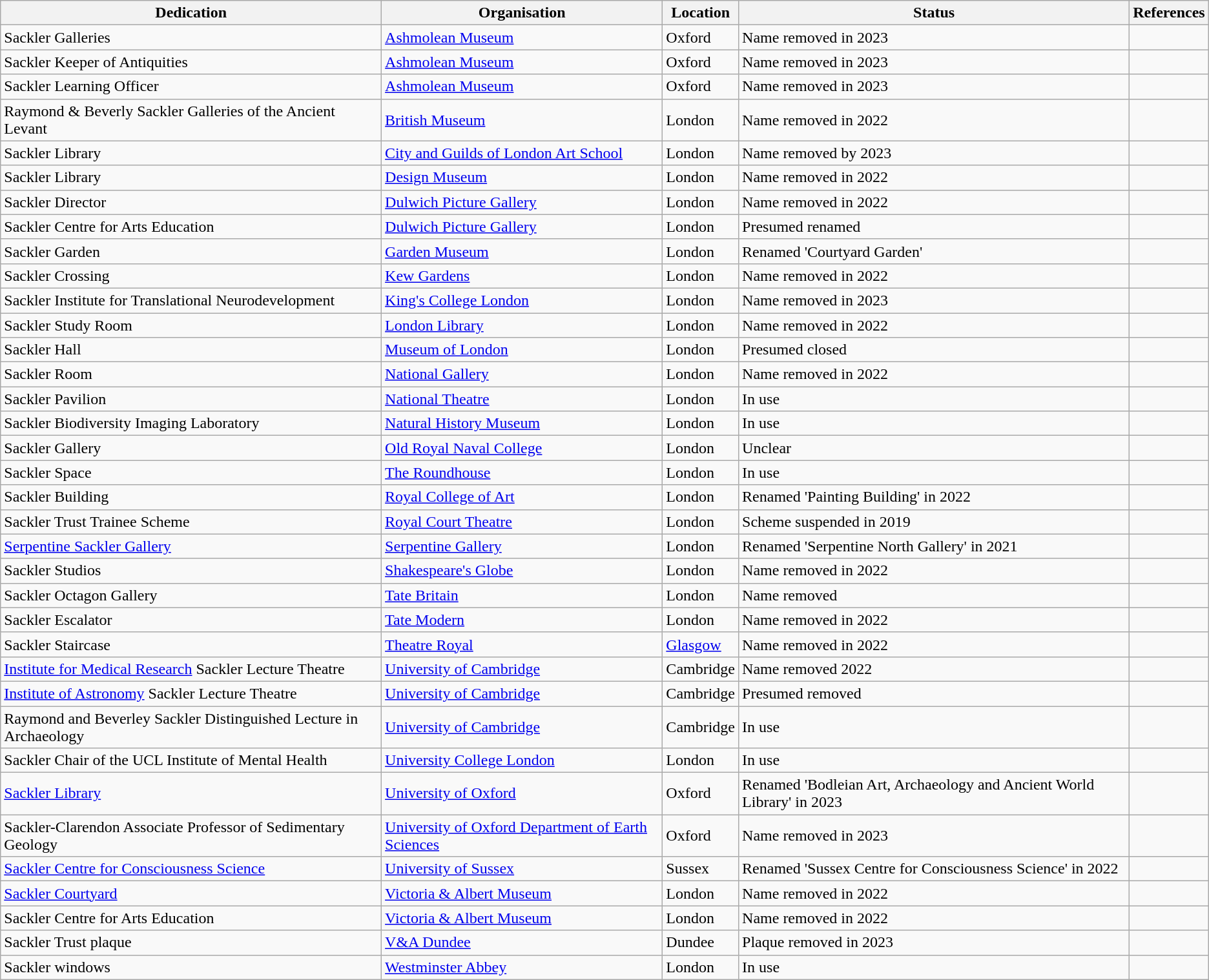<table class="wikitable">
<tr>
<th>Dedication</th>
<th>Organisation</th>
<th>Location</th>
<th>Status</th>
<th>References</th>
</tr>
<tr>
<td>Sackler Galleries</td>
<td><a href='#'>Ashmolean Museum</a></td>
<td>Oxford</td>
<td>Name removed in 2023</td>
<td></td>
</tr>
<tr>
<td>Sackler Keeper of Antiquities</td>
<td><a href='#'>Ashmolean Museum</a></td>
<td>Oxford</td>
<td>Name removed in 2023</td>
<td></td>
</tr>
<tr>
<td>Sackler Learning Officer</td>
<td><a href='#'>Ashmolean Museum</a></td>
<td>Oxford</td>
<td>Name removed in 2023</td>
<td></td>
</tr>
<tr>
<td>Raymond & Beverly Sackler Galleries of the Ancient Levant</td>
<td><a href='#'>British Museum</a></td>
<td>London</td>
<td>Name removed in 2022</td>
<td></td>
</tr>
<tr>
<td>Sackler Library</td>
<td><a href='#'>City and Guilds of London Art School</a></td>
<td>London</td>
<td>Name removed by 2023</td>
<td></td>
</tr>
<tr>
<td>Sackler Library</td>
<td><a href='#'>Design Museum</a></td>
<td>London</td>
<td>Name removed in 2022</td>
<td></td>
</tr>
<tr>
<td>Sackler Director</td>
<td><a href='#'>Dulwich Picture Gallery</a></td>
<td>London</td>
<td>Name removed in 2022</td>
<td></td>
</tr>
<tr>
<td>Sackler Centre for Arts Education</td>
<td><a href='#'>Dulwich Picture Gallery</a></td>
<td>London</td>
<td>Presumed renamed</td>
<td></td>
</tr>
<tr>
<td>Sackler Garden</td>
<td><a href='#'>Garden Museum</a></td>
<td>London</td>
<td>Renamed 'Courtyard Garden'</td>
<td></td>
</tr>
<tr>
<td>Sackler Crossing</td>
<td><a href='#'>Kew Gardens</a></td>
<td>London</td>
<td>Name removed in 2022</td>
<td></td>
</tr>
<tr>
<td>Sackler Institute for Translational Neurodevelopment</td>
<td><a href='#'>King's College London</a></td>
<td>London</td>
<td>Name removed in 2023</td>
<td></td>
</tr>
<tr>
<td>Sackler Study Room</td>
<td><a href='#'>London Library</a></td>
<td>London</td>
<td>Name removed in 2022</td>
<td></td>
</tr>
<tr>
<td>Sackler Hall</td>
<td><a href='#'>Museum of London</a></td>
<td>London</td>
<td>Presumed closed</td>
<td></td>
</tr>
<tr>
<td>Sackler Room</td>
<td><a href='#'>National Gallery</a></td>
<td>London</td>
<td>Name removed in 2022</td>
<td></td>
</tr>
<tr>
<td>Sackler Pavilion</td>
<td><a href='#'>National Theatre</a></td>
<td>London</td>
<td>In use</td>
<td></td>
</tr>
<tr>
<td>Sackler Biodiversity Imaging Laboratory</td>
<td><a href='#'>Natural History Museum</a></td>
<td>London</td>
<td>In use</td>
<td></td>
</tr>
<tr>
<td>Sackler Gallery</td>
<td><a href='#'>Old Royal Naval College</a></td>
<td>London</td>
<td>Unclear</td>
<td></td>
</tr>
<tr>
<td>Sackler Space</td>
<td><a href='#'>The Roundhouse</a></td>
<td>London</td>
<td>In use</td>
<td></td>
</tr>
<tr>
<td>Sackler Building</td>
<td><a href='#'>Royal College of Art</a></td>
<td>London</td>
<td>Renamed 'Painting Building' in 2022</td>
<td></td>
</tr>
<tr>
<td>Sackler Trust Trainee Scheme</td>
<td><a href='#'>Royal Court Theatre</a></td>
<td>London</td>
<td>Scheme suspended in 2019</td>
<td></td>
</tr>
<tr>
<td><a href='#'>Serpentine Sackler Gallery</a></td>
<td><a href='#'>Serpentine Gallery</a></td>
<td>London</td>
<td>Renamed 'Serpentine North Gallery' in 2021</td>
<td></td>
</tr>
<tr>
<td>Sackler Studios</td>
<td><a href='#'>Shakespeare's Globe</a></td>
<td>London</td>
<td>Name removed in 2022</td>
<td></td>
</tr>
<tr>
<td>Sackler Octagon Gallery</td>
<td><a href='#'>Tate Britain</a></td>
<td>London</td>
<td>Name removed</td>
<td></td>
</tr>
<tr>
<td>Sackler Escalator</td>
<td><a href='#'>Tate Modern</a></td>
<td>London</td>
<td>Name removed in 2022</td>
<td></td>
</tr>
<tr>
<td>Sackler Staircase</td>
<td><a href='#'>Theatre Royal</a></td>
<td><a href='#'>Glasgow</a></td>
<td>Name removed in 2022</td>
<td></td>
</tr>
<tr>
<td><a href='#'>Institute for Medical Research</a> Sackler Lecture Theatre</td>
<td><a href='#'>University of Cambridge</a></td>
<td>Cambridge</td>
<td>Name removed 2022</td>
<td></td>
</tr>
<tr>
<td><a href='#'>Institute of Astronomy</a> Sackler Lecture Theatre</td>
<td><a href='#'>University of Cambridge</a></td>
<td>Cambridge</td>
<td>Presumed removed</td>
<td></td>
</tr>
<tr>
<td>Raymond and Beverley Sackler Distinguished Lecture in Archaeology</td>
<td><a href='#'>University of Cambridge</a></td>
<td>Cambridge</td>
<td>In use</td>
<td></td>
</tr>
<tr>
<td>Sackler Chair of the UCL Institute of Mental Health</td>
<td><a href='#'>University College London</a></td>
<td>London</td>
<td>In use</td>
<td><br></td>
</tr>
<tr>
<td><a href='#'>Sackler Library</a></td>
<td><a href='#'>University of Oxford</a></td>
<td>Oxford</td>
<td>Renamed 'Bodleian Art, Archaeology and Ancient World Library' in 2023</td>
<td></td>
</tr>
<tr>
<td>Sackler-Clarendon Associate Professor of Sedimentary Geology</td>
<td><a href='#'>University of Oxford Department of Earth Sciences</a></td>
<td>Oxford</td>
<td>Name removed in 2023</td>
<td></td>
</tr>
<tr>
<td><a href='#'>Sackler Centre for Consciousness Science</a></td>
<td><a href='#'>University of Sussex</a></td>
<td>Sussex</td>
<td>Renamed 'Sussex Centre for Consciousness Science' in 2022</td>
<td></td>
</tr>
<tr>
<td><a href='#'>Sackler Courtyard</a></td>
<td><a href='#'>Victoria & Albert Museum</a></td>
<td>London</td>
<td>Name removed in 2022</td>
<td></td>
</tr>
<tr>
<td>Sackler Centre for Arts Education</td>
<td><a href='#'>Victoria & Albert Museum</a></td>
<td>London</td>
<td>Name removed in 2022</td>
<td></td>
</tr>
<tr>
<td>Sackler Trust plaque</td>
<td><a href='#'>V&A Dundee</a></td>
<td>Dundee</td>
<td>Plaque removed in 2023</td>
<td></td>
</tr>
<tr>
<td>Sackler windows</td>
<td><a href='#'>Westminster Abbey</a></td>
<td>London</td>
<td>In use</td>
<td></td>
</tr>
</table>
